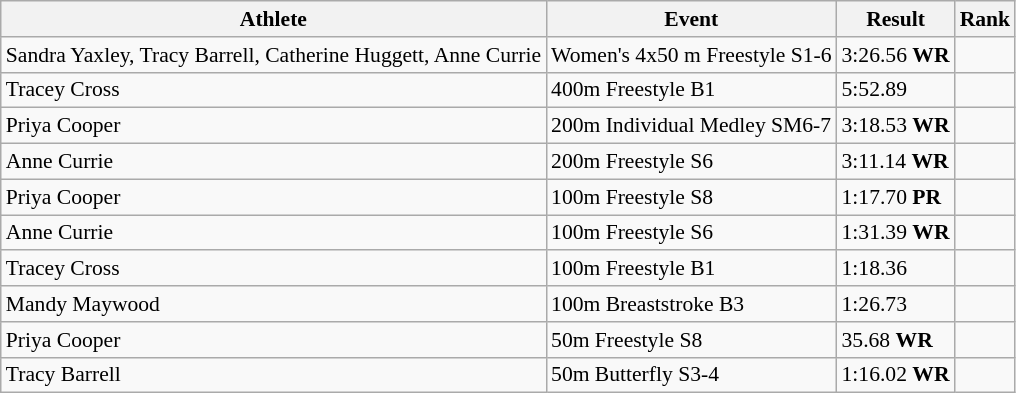<table class="wikitable" style="font-size:90%">
<tr>
<th>Athlete</th>
<th>Event</th>
<th>Result</th>
<th>Rank</th>
</tr>
<tr>
<td>Sandra Yaxley, Tracy Barrell, Catherine Huggett, Anne Currie</td>
<td>Women's 4x50 m Freestyle S1-6</td>
<td>3:26.56 <strong>WR</strong></td>
<td></td>
</tr>
<tr>
<td>Tracey Cross</td>
<td>400m Freestyle B1</td>
<td>5:52.89</td>
<td></td>
</tr>
<tr>
<td>Priya Cooper</td>
<td>200m Individual Medley SM6-7</td>
<td>3:18.53 <strong>WR</strong></td>
<td></td>
</tr>
<tr>
<td>Anne Currie</td>
<td>200m Freestyle S6</td>
<td>3:11.14 <strong>WR</strong></td>
<td></td>
</tr>
<tr>
<td>Priya Cooper</td>
<td>100m Freestyle S8</td>
<td>1:17.70 <strong>PR</strong></td>
<td></td>
</tr>
<tr>
<td>Anne Currie</td>
<td>100m Freestyle S6</td>
<td>1:31.39 <strong>WR</strong></td>
<td></td>
</tr>
<tr>
<td>Tracey Cross</td>
<td>100m Freestyle B1</td>
<td>1:18.36</td>
<td></td>
</tr>
<tr>
<td>Mandy Maywood</td>
<td>100m Breaststroke B3</td>
<td>1:26.73</td>
<td></td>
</tr>
<tr>
<td>Priya Cooper</td>
<td>50m Freestyle S8</td>
<td>35.68 <strong>WR</strong></td>
<td></td>
</tr>
<tr>
<td>Tracy Barrell</td>
<td>50m Butterfly S3-4</td>
<td>1:16.02 <strong>WR</strong></td>
<td></td>
</tr>
</table>
